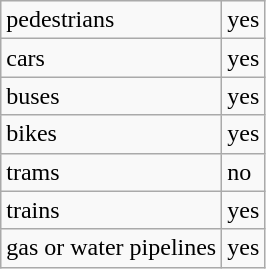<table class="wikitable">
<tr>
<td>pedestrians</td>
<td>yes</td>
</tr>
<tr>
<td>cars</td>
<td>yes</td>
</tr>
<tr>
<td>buses</td>
<td>yes</td>
</tr>
<tr>
<td>bikes</td>
<td>yes</td>
</tr>
<tr>
<td>trams</td>
<td>no</td>
</tr>
<tr>
<td>trains</td>
<td>yes</td>
</tr>
<tr>
<td>gas or water pipelines</td>
<td>yes</td>
</tr>
</table>
